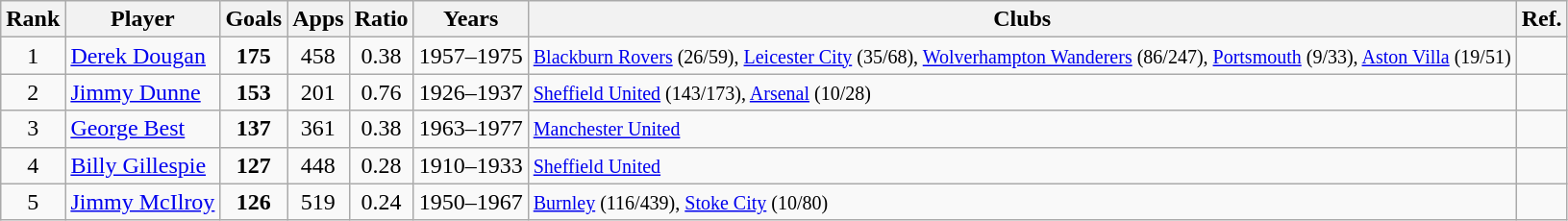<table class="wikitable">
<tr>
<th>Rank</th>
<th>Player</th>
<th><abbr>Goals</abbr></th>
<th><abbr>Apps</abbr></th>
<th><abbr>Ratio</abbr></th>
<th><abbr>Years</abbr></th>
<th><abbr>Clubs</abbr></th>
<th>Ref.</th>
</tr>
<tr>
<td align="center">1</td>
<td><a href='#'>Derek Dougan</a></td>
<td align="center"><strong>175</strong></td>
<td align="center">458</td>
<td align="center">0.38</td>
<td>1957–1975</td>
<td><small><a href='#'>Blackburn Rovers</a> (26/59), <a href='#'>Leicester City</a> (35/68), <a href='#'>Wolverhampton Wanderers</a> (86/247), <a href='#'>Portsmouth</a> (9/33), <a href='#'>Aston Villa</a> (19/51)</small></td>
<td></td>
</tr>
<tr>
<td align="center">2</td>
<td><a href='#'>Jimmy Dunne</a></td>
<td align="center"><strong>153</strong></td>
<td align="center">201</td>
<td align="center">0.76</td>
<td>1926–1937</td>
<td><small><a href='#'>Sheffield United</a> (143/173), <a href='#'>Arsenal</a> (10/28)</small></td>
<td></td>
</tr>
<tr>
<td align="center">3</td>
<td><a href='#'>George Best</a></td>
<td align="center"><strong>137</strong></td>
<td align="center">361</td>
<td align="center">0.38</td>
<td>1963–1977</td>
<td><small><a href='#'>Manchester United</a></small></td>
<td></td>
</tr>
<tr>
<td align="center">4</td>
<td><a href='#'>Billy Gillespie</a></td>
<td align="center"><strong>127</strong></td>
<td align="center">448</td>
<td align="center">0.28</td>
<td>1910–1933</td>
<td><small><a href='#'>Sheffield United</a></small></td>
<td></td>
</tr>
<tr>
<td align="center">5</td>
<td><a href='#'>Jimmy McIlroy</a></td>
<td align="center"><strong>126</strong></td>
<td align="center">519</td>
<td align="center">0.24</td>
<td>1950–1967</td>
<td><small><a href='#'>Burnley</a> (116/439), <a href='#'>Stoke City</a> (10/80)</small></td>
<td></td>
</tr>
</table>
